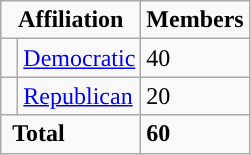<table class="wikitable">
<tr>
<td colspan="2" rowspan="1" align="center" valign="top"><strong>Affiliation</strong></td>
<td style="vertical-align:top;"><strong>Members</strong></td>
</tr>
<tr>
<td style="background-color:"> </td>
<td><a href='#'>Democratic</a></td>
<td>40</td>
</tr>
<tr>
<td style="background-color:"> </td>
<td><a href='#'>Republican</a></td>
<td>20</td>
</tr>
<tr>
<td colspan="2" rowspan="1"> <strong>Total</strong></td>
<td><strong>60</strong></td>
</tr>
</table>
